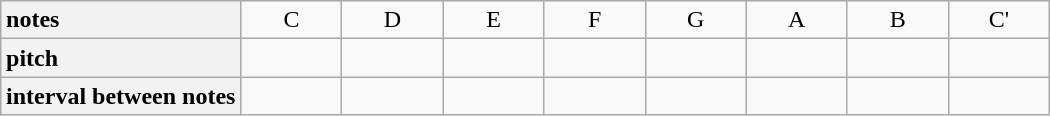<table class="wikitable" style="margin-left: auto; margin-right: auto; border: none;text-align:center" cellspacing="0" border="1">
<tr>
<th style="text-align:left">notes</th>
<td style="width: 60px;">C</td>
<td style="width: 60px;">D</td>
<td style="width: 60px;">E</td>
<td style="width: 60px;">F</td>
<td style="width: 60px;">G</td>
<td style="width: 60px;">A</td>
<td style="width: 60px;">B</td>
<td style="width: 60px;">C'</td>
</tr>
<tr>
<th style="text-align:left">pitch</th>
<td></td>
<td></td>
<td></td>
<td></td>
<td></td>
<td></td>
<td></td>
<td></td>
</tr>
<tr>
<th style="text-align:left">interval between notes</th>
<td></td>
<td></td>
<td></td>
<td></td>
<td></td>
<td></td>
<td></td>
<td></td>
</tr>
</table>
